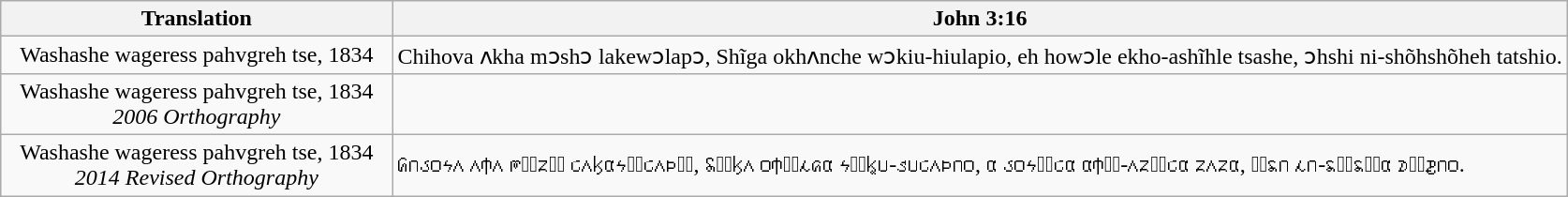<table class="wikitable">
<tr>
<th style="text-align:center; width:25%;">Translation</th>
<th>John 3:16</th>
</tr>
<tr>
<td style="text-align:center;">Washashe wageress pahvgreh tse, 1834</td>
<td>Chihova ʌkha mɔshɔ lakewɔlapɔ, Shĩga okhʌnche wɔkiu-hiulapio, eh howɔle ekho-ashĩhle tsashe, ɔhshi ni-shõhshõheh tatshio.</td>
</tr>
<tr>
<td style="text-align:center;">Washashe wageress pahvgreh tse, 1834<br><em>2006 Orthography</em></td>
<td></td>
</tr>
<tr>
<td style="text-align:center;">Washashe wageress pahvgreh tse, 1834<br><em>2014 Revised Orthography</em></td>
<td>𐒵𐓣𐓡𐓪𐓷𐓘 𐓘𐓸𐓘 𐓨𐓘͘𐓻𐓘͘ 𐓧𐓘𐓤𐓟𐓷𐓘͘𐓧𐓘𐓬𐓘͘, 𐓇𐓣͘𐓤𐓘 𐓪𐓸𐓘͘𐓩𐓝𐓟 𐓷𐓘͘𐓦𐓶-𐓢𐓶𐓧𐓘𐓬𐓣𐓪, 𐓟 𐓡𐓪𐓷𐓘͘𐓧𐓟 𐓟𐓸𐓪͘-𐓘𐓻𐓣͘𐓧𐓟 𐓻𐓘𐓻𐓟, 𐓘͘𐓯𐓣 𐓩𐓣-𐓯𐓪͘𐓯𐓪͘𐓟 𐓰𐓘͘𐓴𐓣𐓪.</td>
</tr>
</table>
